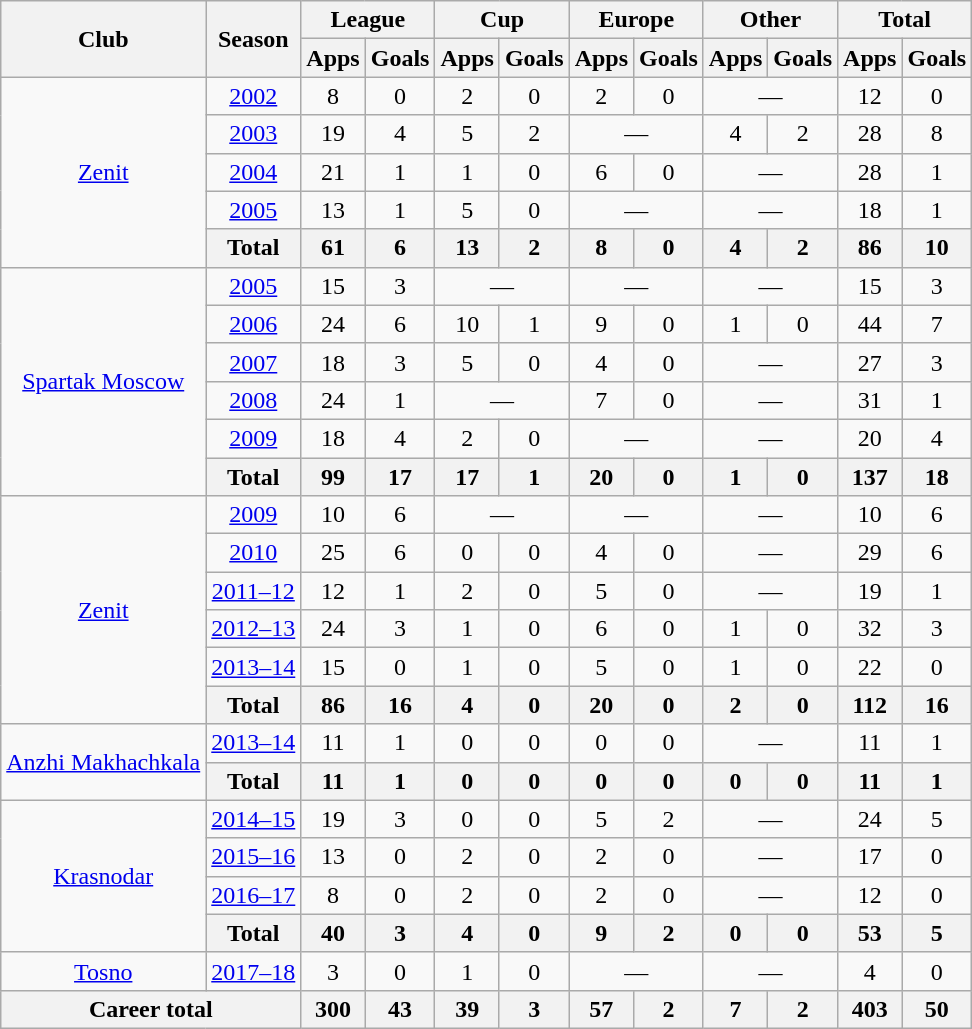<table class="wikitable" style="text-align: center;">
<tr>
<th rowspan="2">Club</th>
<th rowspan="2">Season</th>
<th colspan="2">League</th>
<th colspan="2">Cup</th>
<th colspan="2">Europe</th>
<th colspan="2">Other</th>
<th colspan="2">Total</th>
</tr>
<tr>
<th>Apps</th>
<th>Goals</th>
<th>Apps</th>
<th>Goals</th>
<th>Apps</th>
<th>Goals</th>
<th>Apps</th>
<th>Goals</th>
<th>Apps</th>
<th>Goals</th>
</tr>
<tr>
<td rowspan=5><a href='#'>Zenit</a></td>
<td><a href='#'>2002</a></td>
<td>8</td>
<td>0</td>
<td>2</td>
<td>0</td>
<td>2</td>
<td>0</td>
<td colspan=2>—</td>
<td>12</td>
<td>0</td>
</tr>
<tr>
<td><a href='#'>2003</a></td>
<td>19</td>
<td>4</td>
<td>5</td>
<td>2</td>
<td colspan=2>—</td>
<td>4</td>
<td>2</td>
<td>28</td>
<td>8</td>
</tr>
<tr>
<td><a href='#'>2004</a></td>
<td>21</td>
<td>1</td>
<td>1</td>
<td>0</td>
<td>6</td>
<td>0</td>
<td colspan=2>—</td>
<td>28</td>
<td>1</td>
</tr>
<tr>
<td><a href='#'>2005</a></td>
<td>13</td>
<td>1</td>
<td>5</td>
<td>0</td>
<td colspan=2>—</td>
<td colspan=2>—</td>
<td>18</td>
<td>1</td>
</tr>
<tr>
<th>Total</th>
<th>61</th>
<th>6</th>
<th>13</th>
<th>2</th>
<th>8</th>
<th>0</th>
<th>4</th>
<th>2</th>
<th>86</th>
<th>10</th>
</tr>
<tr>
<td rowspan=6><a href='#'>Spartak Moscow</a></td>
<td><a href='#'>2005</a></td>
<td>15</td>
<td>3</td>
<td colspan=2>—</td>
<td colspan=2>—</td>
<td colspan=2>—</td>
<td>15</td>
<td>3</td>
</tr>
<tr>
<td><a href='#'>2006</a></td>
<td>24</td>
<td>6</td>
<td>10</td>
<td>1</td>
<td>9</td>
<td>0</td>
<td>1</td>
<td>0</td>
<td>44</td>
<td>7</td>
</tr>
<tr>
<td><a href='#'>2007</a></td>
<td>18</td>
<td>3</td>
<td>5</td>
<td>0</td>
<td>4</td>
<td>0</td>
<td colspan=2>—</td>
<td>27</td>
<td>3</td>
</tr>
<tr>
<td><a href='#'>2008</a></td>
<td>24</td>
<td>1</td>
<td colspan=2>—</td>
<td>7</td>
<td>0</td>
<td colspan=2>—</td>
<td>31</td>
<td>1</td>
</tr>
<tr>
<td><a href='#'>2009</a></td>
<td>18</td>
<td>4</td>
<td>2</td>
<td>0</td>
<td colspan=2>—</td>
<td colspan=2>—</td>
<td>20</td>
<td>4</td>
</tr>
<tr>
<th>Total</th>
<th>99</th>
<th>17</th>
<th>17</th>
<th>1</th>
<th>20</th>
<th>0</th>
<th>1</th>
<th>0</th>
<th>137</th>
<th>18</th>
</tr>
<tr>
<td rowspan="6"><a href='#'>Zenit</a></td>
<td><a href='#'>2009</a></td>
<td>10</td>
<td>6</td>
<td colspan=2>—</td>
<td colspan=2>—</td>
<td colspan=2>—</td>
<td>10</td>
<td>6</td>
</tr>
<tr>
<td><a href='#'>2010</a></td>
<td>25</td>
<td>6</td>
<td>0</td>
<td>0</td>
<td>4</td>
<td>0</td>
<td colspan=2>—</td>
<td>29</td>
<td>6</td>
</tr>
<tr>
<td><a href='#'>2011–12</a></td>
<td>12</td>
<td>1</td>
<td>2</td>
<td>0</td>
<td>5</td>
<td>0</td>
<td colspan=2>—</td>
<td>19</td>
<td>1</td>
</tr>
<tr>
<td><a href='#'>2012–13</a></td>
<td>24</td>
<td>3</td>
<td>1</td>
<td>0</td>
<td>6</td>
<td>0</td>
<td>1</td>
<td>0</td>
<td>32</td>
<td>3</td>
</tr>
<tr>
<td><a href='#'>2013–14</a></td>
<td>15</td>
<td>0</td>
<td>1</td>
<td>0</td>
<td>5</td>
<td>0</td>
<td>1</td>
<td>0</td>
<td>22</td>
<td>0</td>
</tr>
<tr>
<th>Total</th>
<th>86</th>
<th>16</th>
<th>4</th>
<th>0</th>
<th>20</th>
<th>0</th>
<th>2</th>
<th>0</th>
<th>112</th>
<th>16</th>
</tr>
<tr>
<td rowspan="2"><a href='#'>Anzhi Makhachkala</a></td>
<td><a href='#'>2013–14</a></td>
<td>11</td>
<td>1</td>
<td>0</td>
<td>0</td>
<td>0</td>
<td>0</td>
<td colspan=2>—</td>
<td>11</td>
<td>1</td>
</tr>
<tr>
<th>Total</th>
<th>11</th>
<th>1</th>
<th>0</th>
<th>0</th>
<th>0</th>
<th>0</th>
<th>0</th>
<th>0</th>
<th>11</th>
<th>1</th>
</tr>
<tr>
<td rowspan="4"><a href='#'>Krasnodar</a></td>
<td><a href='#'>2014–15</a></td>
<td>19</td>
<td>3</td>
<td>0</td>
<td>0</td>
<td>5</td>
<td>2</td>
<td colspan=2>—</td>
<td>24</td>
<td>5</td>
</tr>
<tr>
<td><a href='#'>2015–16</a></td>
<td>13</td>
<td>0</td>
<td>2</td>
<td>0</td>
<td>2</td>
<td>0</td>
<td colspan=2>—</td>
<td>17</td>
<td>0</td>
</tr>
<tr>
<td><a href='#'>2016–17</a></td>
<td>8</td>
<td>0</td>
<td>2</td>
<td>0</td>
<td>2</td>
<td>0</td>
<td colspan=2>—</td>
<td>12</td>
<td>0</td>
</tr>
<tr>
<th>Total</th>
<th>40</th>
<th>3</th>
<th>4</th>
<th>0</th>
<th>9</th>
<th>2</th>
<th>0</th>
<th>0</th>
<th>53</th>
<th>5</th>
</tr>
<tr>
<td><a href='#'>Tosno</a></td>
<td><a href='#'>2017–18</a></td>
<td>3</td>
<td>0</td>
<td>1</td>
<td>0</td>
<td colspan=2>—</td>
<td colspan=2>—</td>
<td>4</td>
<td>0</td>
</tr>
<tr>
<th colspan="2">Career total</th>
<th>300</th>
<th>43</th>
<th>39</th>
<th>3</th>
<th>57</th>
<th>2</th>
<th>7</th>
<th>2</th>
<th>403</th>
<th>50</th>
</tr>
</table>
